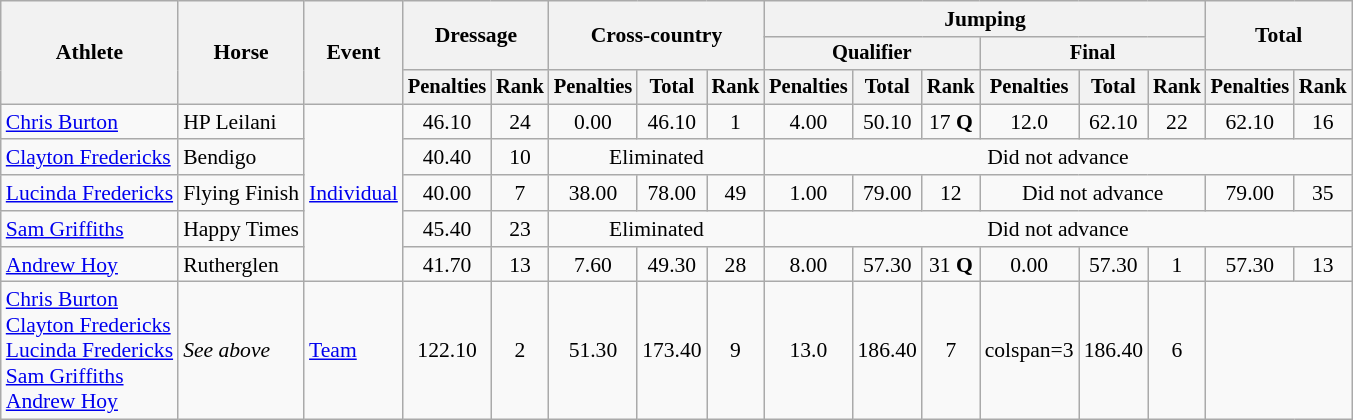<table class=wikitable style="font-size:90%">
<tr>
<th rowspan="3">Athlete</th>
<th rowspan="3">Horse</th>
<th rowspan="3">Event</th>
<th colspan="2" rowspan="2">Dressage</th>
<th colspan="3" rowspan="2">Cross-country</th>
<th colspan="6">Jumping</th>
<th colspan="2" rowspan="2">Total</th>
</tr>
<tr style="font-size:95%">
<th colspan="3">Qualifier</th>
<th colspan="3">Final</th>
</tr>
<tr style="font-size:95%">
<th>Penalties</th>
<th>Rank</th>
<th>Penalties</th>
<th>Total</th>
<th>Rank</th>
<th>Penalties</th>
<th>Total</th>
<th>Rank</th>
<th>Penalties</th>
<th>Total</th>
<th>Rank</th>
<th>Penalties</th>
<th>Rank</th>
</tr>
<tr align=center>
<td align=left><a href='#'>Chris Burton</a></td>
<td align=left>HP Leilani</td>
<td rowspan=5 align=left><a href='#'>Individual</a></td>
<td>46.10</td>
<td>24</td>
<td>0.00</td>
<td>46.10</td>
<td>1</td>
<td>4.00</td>
<td>50.10</td>
<td>17 <strong>Q</strong></td>
<td>12.0</td>
<td>62.10</td>
<td>22</td>
<td>62.10</td>
<td>16</td>
</tr>
<tr align=center>
<td align=left><a href='#'>Clayton Fredericks</a></td>
<td align=left>Bendigo</td>
<td>40.40</td>
<td>10</td>
<td colspan=3>Eliminated</td>
<td colspan=8>Did not advance</td>
</tr>
<tr align=center>
<td align=left><a href='#'>Lucinda Fredericks</a></td>
<td align=left>Flying Finish</td>
<td>40.00</td>
<td>7</td>
<td>38.00</td>
<td>78.00</td>
<td>49</td>
<td>1.00</td>
<td>79.00</td>
<td>12</td>
<td colspan=3>Did not advance</td>
<td>79.00</td>
<td>35</td>
</tr>
<tr align=center>
<td align=left><a href='#'>Sam Griffiths</a></td>
<td align=left>Happy Times</td>
<td>45.40</td>
<td>23</td>
<td colspan=3>Eliminated</td>
<td colspan=8>Did not advance</td>
</tr>
<tr align=center>
<td align=left><a href='#'>Andrew Hoy</a></td>
<td align=left>Rutherglen</td>
<td>41.70</td>
<td>13</td>
<td>7.60</td>
<td>49.30</td>
<td>28</td>
<td>8.00</td>
<td>57.30</td>
<td>31 <strong>Q</strong></td>
<td>0.00</td>
<td>57.30</td>
<td>1</td>
<td>57.30</td>
<td>13</td>
</tr>
<tr align=center>
<td align=left><a href='#'>Chris Burton</a><br> <a href='#'>Clayton Fredericks</a> <br><a href='#'>Lucinda Fredericks</a><br><a href='#'>Sam Griffiths</a><br><a href='#'>Andrew Hoy</a></td>
<td align=left><em>See above</em></td>
<td align=left><a href='#'>Team</a></td>
<td>122.10</td>
<td>2</td>
<td>51.30</td>
<td>173.40</td>
<td>9</td>
<td>13.0</td>
<td>186.40</td>
<td>7</td>
<td>colspan=3 </td>
<td>186.40</td>
<td>6</td>
</tr>
</table>
